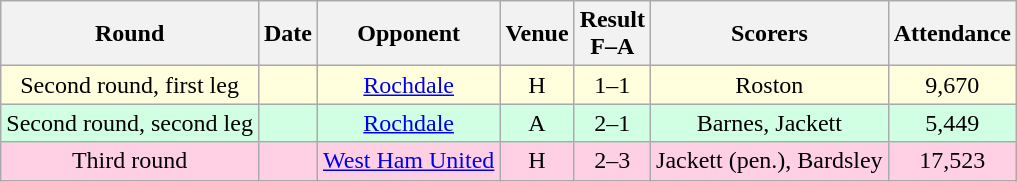<table class="wikitable sortable" style="text-align:center;">
<tr>
<th>Round</th>
<th>Date</th>
<th>Opponent</th>
<th>Venue</th>
<th>Result<br>F–A</th>
<th class=unsortable>Scorers</th>
<th>Attendance</th>
</tr>
<tr bgcolor="#ffffdd">
<td>Second round, first leg</td>
<td></td>
<td><a href='#'>Rochdale</a></td>
<td>H</td>
<td>1–1</td>
<td>Roston</td>
<td>9,670</td>
</tr>
<tr bgcolor="#d0ffe3">
<td>Second round, second leg</td>
<td></td>
<td><a href='#'>Rochdale</a></td>
<td>A</td>
<td>2–1</td>
<td>Barnes, Jackett</td>
<td>5,449</td>
</tr>
<tr bgcolor="#ffd0e3">
<td>Third round</td>
<td></td>
<td><a href='#'>West Ham United</a></td>
<td>H</td>
<td>2–3</td>
<td>Jackett (pen.), Bardsley</td>
<td>17,523</td>
</tr>
</table>
